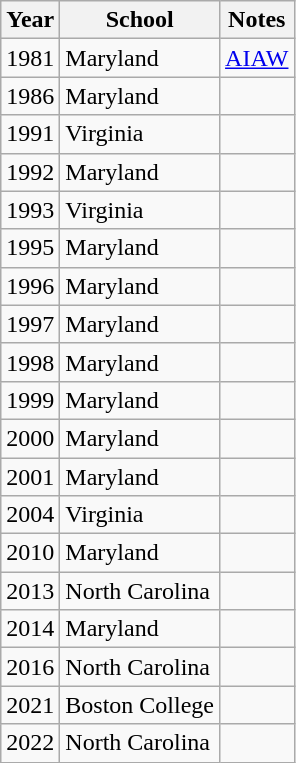<table class="wikitable">
<tr>
<th>Year</th>
<th>School</th>
<th>Notes</th>
</tr>
<tr>
<td>1981</td>
<td>Maryland</td>
<td><a href='#'>AIAW</a></td>
</tr>
<tr>
<td>1986</td>
<td>Maryland</td>
<td></td>
</tr>
<tr>
<td>1991</td>
<td>Virginia</td>
<td></td>
</tr>
<tr>
<td>1992</td>
<td>Maryland</td>
<td></td>
</tr>
<tr>
<td>1993</td>
<td>Virginia</td>
<td></td>
</tr>
<tr>
<td>1995</td>
<td>Maryland</td>
<td></td>
</tr>
<tr>
<td>1996</td>
<td>Maryland</td>
<td></td>
</tr>
<tr>
<td>1997</td>
<td>Maryland</td>
<td></td>
</tr>
<tr>
<td>1998</td>
<td>Maryland</td>
<td></td>
</tr>
<tr>
<td>1999</td>
<td>Maryland</td>
<td></td>
</tr>
<tr>
<td>2000</td>
<td>Maryland</td>
<td></td>
</tr>
<tr>
<td>2001</td>
<td>Maryland</td>
<td></td>
</tr>
<tr>
<td>2004</td>
<td>Virginia</td>
<td></td>
</tr>
<tr>
<td>2010</td>
<td>Maryland</td>
<td></td>
</tr>
<tr>
<td>2013</td>
<td>North Carolina</td>
<td></td>
</tr>
<tr>
<td>2014</td>
<td>Maryland</td>
<td></td>
</tr>
<tr>
<td>2016</td>
<td>North Carolina</td>
<td></td>
</tr>
<tr>
<td>2021</td>
<td>Boston College</td>
<td></td>
</tr>
<tr>
<td>2022</td>
<td>North Carolina</td>
</tr>
</table>
